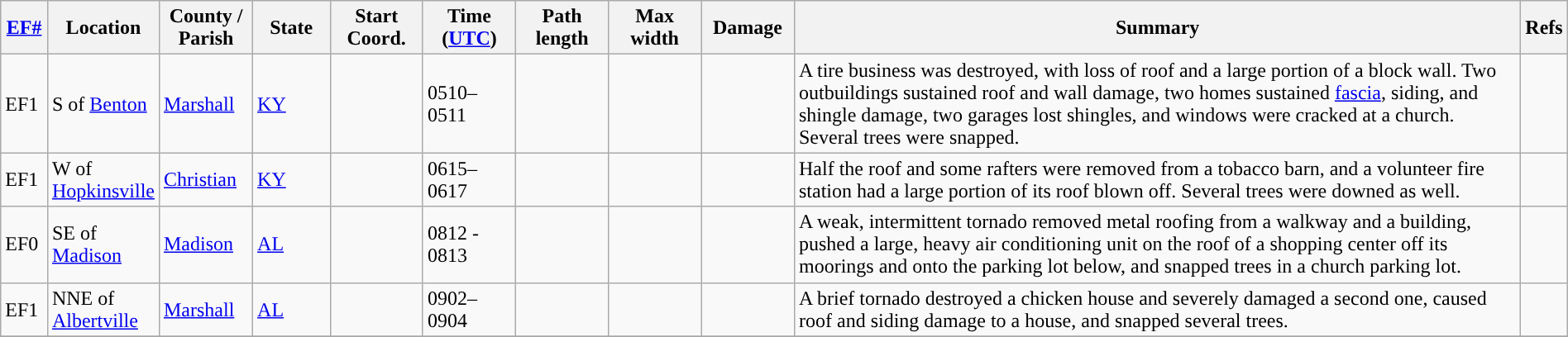<table class="wikitable sortable" style="width:100%;">
<tr>
<th scope="col" width="3%" align="center"><a href='#'>EF#</a></th>
<th scope="col" width="7%" align="center" class="unsortable">Location</th>
<th scope="col" width="6%" align="center" class="unsortable">County / Parish</th>
<th scope="col" width="5%" align="center">State</th>
<th scope="col" width="6%" align="center">Start Coord.</th>
<th scope="col" width="6%" align="center">Time (<a href='#'>UTC</a>)</th>
<th scope="col" width="6%" align="center">Path length</th>
<th scope="col" width="6%" align="center">Max width</th>
<th scope="col" width="6%" align="center">Damage</th>
<th scope="col" width="48%" class="unsortable" align="center">Summary</th>
<th scope="col" width="48%" class="unsortable" align="center">Refs</th>
</tr>
<tr>
<td>EF1</td>
<td>S of <a href='#'>Benton</a></td>
<td><a href='#'>Marshall</a></td>
<td><a href='#'>KY</a></td>
<td></td>
<td>0510–0511</td>
<td></td>
<td></td>
<td></td>
<td>A tire business was destroyed, with loss of roof and a large portion of a block wall. Two outbuildings sustained roof and wall damage, two homes sustained <a href='#'>fascia</a>, siding, and shingle damage, two garages lost shingles, and windows were cracked at a church. Several trees were snapped.</td>
<td></td>
</tr>
<tr>
<td>EF1</td>
<td>W of <a href='#'>Hopkinsville</a></td>
<td><a href='#'>Christian</a></td>
<td><a href='#'>KY</a></td>
<td></td>
<td>0615–0617</td>
<td></td>
<td></td>
<td></td>
<td>Half the roof and some rafters were removed from a tobacco barn, and a volunteer fire station had a large portion of its roof blown off. Several trees were downed as well.</td>
<td></td>
</tr>
<tr>
<td>EF0</td>
<td>SE of <a href='#'>Madison</a></td>
<td><a href='#'>Madison</a></td>
<td><a href='#'>AL</a></td>
<td></td>
<td>0812 - 0813</td>
<td></td>
<td></td>
<td></td>
<td>A weak, intermittent tornado removed metal roofing from a walkway and a building, pushed a large, heavy air conditioning unit on the roof of a shopping center off its moorings and onto the parking lot below, and snapped trees in a church parking lot.</td>
<td></td>
</tr>
<tr>
<td>EF1</td>
<td>NNE of <a href='#'>Albertville</a></td>
<td><a href='#'>Marshall</a></td>
<td><a href='#'>AL</a></td>
<td></td>
<td>0902–0904</td>
<td></td>
<td></td>
<td></td>
<td>A brief tornado destroyed a chicken house and severely damaged a second one, caused roof and siding damage to a house, and snapped several trees.</td>
<td></td>
</tr>
<tr>
</tr>
</table>
